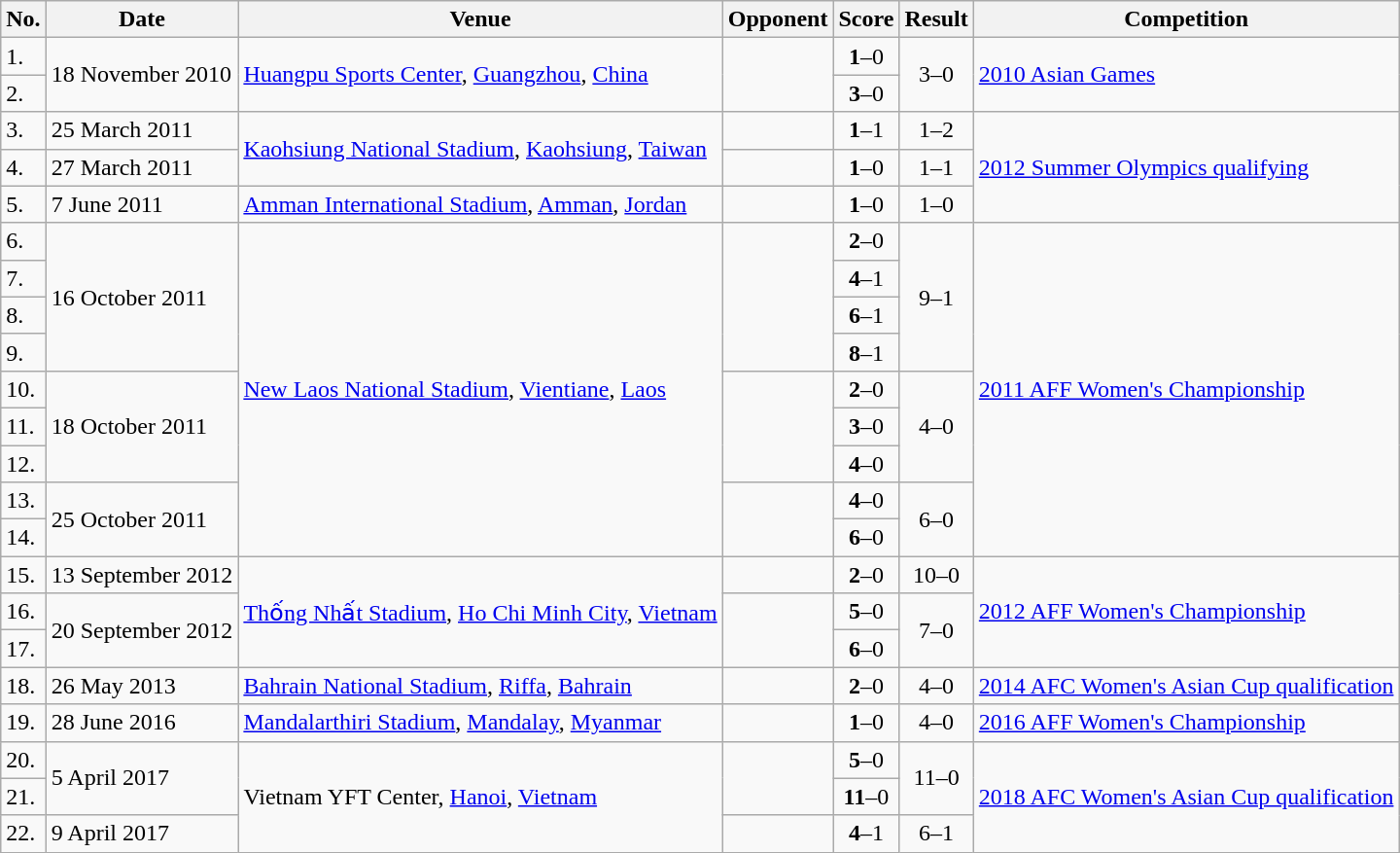<table class="wikitable">
<tr>
<th>No.</th>
<th>Date</th>
<th>Venue</th>
<th>Opponent</th>
<th>Score</th>
<th>Result</th>
<th>Competition</th>
</tr>
<tr>
<td>1.</td>
<td rowspan="2">18 November 2010</td>
<td rowspan="2"><a href='#'>Huangpu Sports Center</a>, <a href='#'>Guangzhou</a>, <a href='#'>China</a></td>
<td rowspan="2"></td>
<td align=center><strong>1</strong>–0</td>
<td rowspan="2" align=center>3–0</td>
<td rowspan="2"><a href='#'>2010 Asian Games</a></td>
</tr>
<tr>
<td>2.</td>
<td align=center><strong>3</strong>–0</td>
</tr>
<tr>
<td>3.</td>
<td>25 March 2011</td>
<td rowspan=2><a href='#'>Kaohsiung National Stadium</a>, <a href='#'>Kaohsiung</a>, <a href='#'>Taiwan</a></td>
<td></td>
<td align=center><strong>1</strong>–1</td>
<td align=center>1–2</td>
<td rowspan="3"><a href='#'>2012 Summer Olympics qualifying</a></td>
</tr>
<tr>
<td>4.</td>
<td>27 March 2011</td>
<td></td>
<td align=center><strong>1</strong>–0</td>
<td align=center>1–1</td>
</tr>
<tr>
<td>5.</td>
<td>7 June 2011</td>
<td><a href='#'>Amman International Stadium</a>, <a href='#'>Amman</a>, <a href='#'>Jordan</a></td>
<td></td>
<td align=center><strong>1</strong>–0</td>
<td align=center>1–0</td>
</tr>
<tr>
<td>6.</td>
<td rowspan=4>16 October 2011</td>
<td rowspan=9><a href='#'>New Laos National Stadium</a>, <a href='#'>Vientiane</a>, <a href='#'>Laos</a></td>
<td rowspan=4></td>
<td align=center><strong>2</strong>–0</td>
<td rowspan=4 align=center>9–1</td>
<td rowspan=9><a href='#'>2011 AFF Women's Championship</a></td>
</tr>
<tr>
<td>7.</td>
<td align=center><strong>4</strong>–1</td>
</tr>
<tr>
<td>8.</td>
<td align=center><strong>6</strong>–1</td>
</tr>
<tr>
<td>9.</td>
<td align=center><strong>8</strong>–1</td>
</tr>
<tr>
<td>10.</td>
<td rowspan=3>18 October 2011</td>
<td rowspan=3></td>
<td align=center><strong>2</strong>–0</td>
<td rowspan=3 align=center>4–0</td>
</tr>
<tr>
<td>11.</td>
<td align=center><strong>3</strong>–0</td>
</tr>
<tr>
<td>12.</td>
<td align=center><strong>4</strong>–0</td>
</tr>
<tr>
<td>13.</td>
<td rowspan=2>25 October 2011</td>
<td rowspan=2></td>
<td align=center><strong>4</strong>–0</td>
<td rowspan=2 align=center>6–0</td>
</tr>
<tr>
<td>14.</td>
<td align=center><strong>6</strong>–0</td>
</tr>
<tr>
<td>15.</td>
<td>13 September 2012</td>
<td rowspan=3><a href='#'>Thống Nhất Stadium</a>, <a href='#'>Ho Chi Minh City</a>, <a href='#'>Vietnam</a></td>
<td></td>
<td align=center><strong>2</strong>–0</td>
<td align=center>10–0</td>
<td rowspan=3><a href='#'>2012 AFF Women's Championship</a></td>
</tr>
<tr>
<td>16.</td>
<td rowspan=2>20 September 2012</td>
<td rowspan=2></td>
<td align=center><strong>5</strong>–0</td>
<td rowspan=2 align=center>7–0</td>
</tr>
<tr>
<td>17.</td>
<td align=center><strong>6</strong>–0</td>
</tr>
<tr>
<td>18.</td>
<td>26 May 2013</td>
<td><a href='#'>Bahrain National Stadium</a>, <a href='#'>Riffa</a>, <a href='#'>Bahrain</a></td>
<td></td>
<td align=center><strong>2</strong>–0</td>
<td align=center>4–0</td>
<td><a href='#'>2014 AFC Women's Asian Cup qualification</a></td>
</tr>
<tr>
<td>19.</td>
<td>28 June 2016</td>
<td><a href='#'>Mandalarthiri Stadium</a>, <a href='#'>Mandalay</a>, <a href='#'>Myanmar</a></td>
<td></td>
<td align=center><strong>1</strong>–0</td>
<td align=center>4–0</td>
<td><a href='#'>2016 AFF Women's Championship</a></td>
</tr>
<tr>
<td>20.</td>
<td rowspan="2">5 April 2017</td>
<td rowspan="3">Vietnam YFT Center, <a href='#'>Hanoi</a>, <a href='#'>Vietnam</a></td>
<td rowspan="2"></td>
<td align=center><strong>5</strong>–0</td>
<td rowspan="2" align=center>11–0</td>
<td rowspan="3"><a href='#'>2018 AFC Women's Asian Cup qualification</a></td>
</tr>
<tr>
<td>21.</td>
<td align=center><strong>11</strong>–0</td>
</tr>
<tr>
<td>22.</td>
<td>9 April 2017</td>
<td></td>
<td align=center><strong>4</strong>–1</td>
<td align=center>6–1</td>
</tr>
</table>
